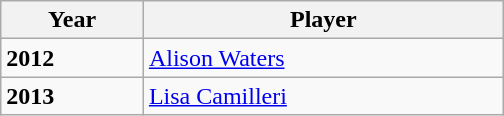<table class=wikitable style="width:21em; float:left; margin-right:1em">
<tr>
<th>Year</th>
<th>Player</th>
</tr>
<tr>
<td><strong>2012</strong></td>
<td> <a href='#'>Alison Waters</a></td>
</tr>
<tr>
<td><strong>2013</strong></td>
<td> <a href='#'>Lisa Camilleri</a></td>
</tr>
</table>
